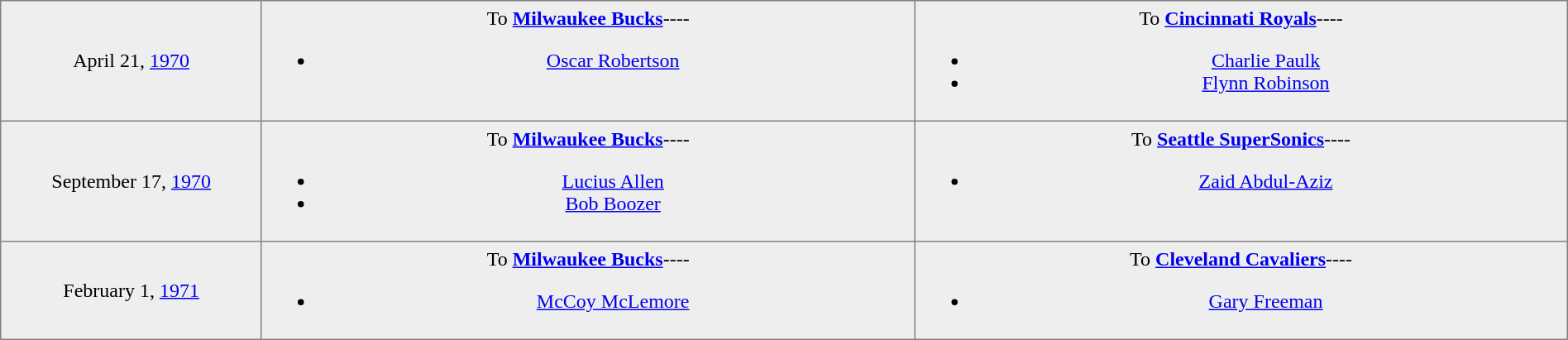<table border="1" style="border-collapse:collapse; text-align:center; width:100%;" cellpadding="5">
<tr style="background:#eee;">
<td style="width:12%">April 21, <a href='#'>1970</a></td>
<td style="width:30%; vertical-align:top;">To <strong><a href='#'>Milwaukee Bucks</a></strong>----<br><ul><li><a href='#'>Oscar Robertson</a></li></ul></td>
<td style="width:30%; vertical-align:top;">To <strong><a href='#'>Cincinnati Royals</a></strong>----<br><ul><li><a href='#'>Charlie Paulk</a></li><li><a href='#'>Flynn Robinson</a></li></ul></td>
</tr>
<tr style="background:#eee;">
<td style="width:12%">September 17, <a href='#'>1970</a></td>
<td style="width:30%; vertical-align:top;">To <strong><a href='#'>Milwaukee Bucks</a></strong>----<br><ul><li><a href='#'>Lucius Allen</a></li><li><a href='#'>Bob Boozer</a></li></ul></td>
<td style="width:30%; vertical-align:top;">To <strong><a href='#'>Seattle SuperSonics</a></strong>----<br><ul><li><a href='#'>Zaid Abdul-Aziz</a></li></ul></td>
</tr>
<tr style="background:#eee;">
<td style="width:12%">February 1, <a href='#'>1971</a></td>
<td style="width:30%; vertical-align:top;">To <strong><a href='#'>Milwaukee Bucks</a></strong>----<br><ul><li><a href='#'>McCoy McLemore</a></li></ul></td>
<td style="width:30%; vertical-align:top;">To <strong><a href='#'>Cleveland Cavaliers</a></strong>----<br><ul><li><a href='#'>Gary Freeman</a></li></ul></td>
</tr>
</table>
